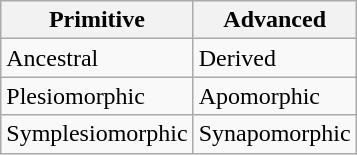<table class="wikitable">
<tr>
<th>Primitive</th>
<th>Advanced</th>
</tr>
<tr>
<td>Ancestral</td>
<td>Derived</td>
</tr>
<tr>
<td>Plesiomorphic</td>
<td>Apomorphic</td>
</tr>
<tr>
<td>Symplesiomorphic</td>
<td>Synapomorphic</td>
</tr>
</table>
